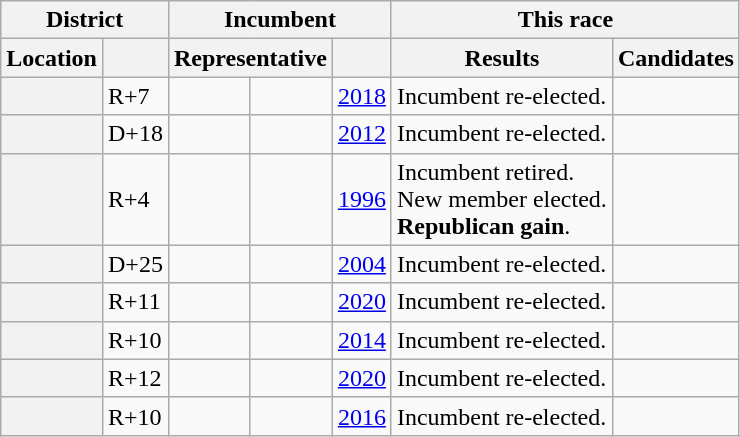<table class="wikitable sortable">
<tr>
<th colspan=2>District</th>
<th colspan=3>Incumbent</th>
<th colspan=2 class="unsortable">This race</th>
</tr>
<tr valign=bottom>
<th>Location</th>
<th></th>
<th colspan="2">Representative</th>
<th></th>
<th>Results</th>
<th>Candidates</th>
</tr>
<tr>
<th></th>
<td>R+7</td>
<td></td>
<td></td>
<td><a href='#'>2018</a></td>
<td>Incumbent re-elected.</td>
<td nowrap></td>
</tr>
<tr>
<th></th>
<td>D+18</td>
<td></td>
<td></td>
<td><a href='#'>2012</a></td>
<td>Incumbent re-elected.</td>
<td nowrap></td>
</tr>
<tr>
<th></th>
<td>R+4</td>
<td></td>
<td></td>
<td><a href='#'>1996</a></td>
<td>Incumbent retired.<br>New member elected.<br><strong>Republican gain</strong>.</td>
<td nowrap></td>
</tr>
<tr>
<th></th>
<td>D+25</td>
<td></td>
<td></td>
<td><a href='#'>2004</a></td>
<td>Incumbent re-elected.</td>
<td nowrap></td>
</tr>
<tr>
<th></th>
<td>R+11</td>
<td></td>
<td></td>
<td><a href='#'>2020</a></td>
<td>Incumbent re-elected.</td>
<td nowrap></td>
</tr>
<tr>
<th></th>
<td>R+10</td>
<td></td>
<td></td>
<td><a href='#'>2014</a></td>
<td>Incumbent re-elected.</td>
<td nowrap></td>
</tr>
<tr>
<th></th>
<td>R+12</td>
<td></td>
<td></td>
<td><a href='#'>2020 </a></td>
<td>Incumbent re-elected.</td>
<td nowrap></td>
</tr>
<tr>
<th></th>
<td>R+10</td>
<td></td>
<td></td>
<td><a href='#'>2016</a></td>
<td>Incumbent re-elected.</td>
<td nowrap></td>
</tr>
</table>
